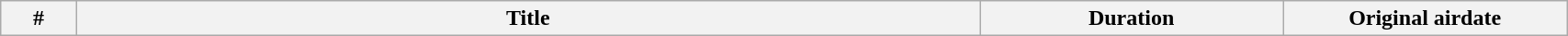<table class="wikitable plainrowheaders" style="width:90%;">
<tr>
<th width=10>#</th>
<th width=200>Title</th>
<th width=20>Duration</th>
<th width=50>Original airdate<br>























</th>
</tr>
</table>
